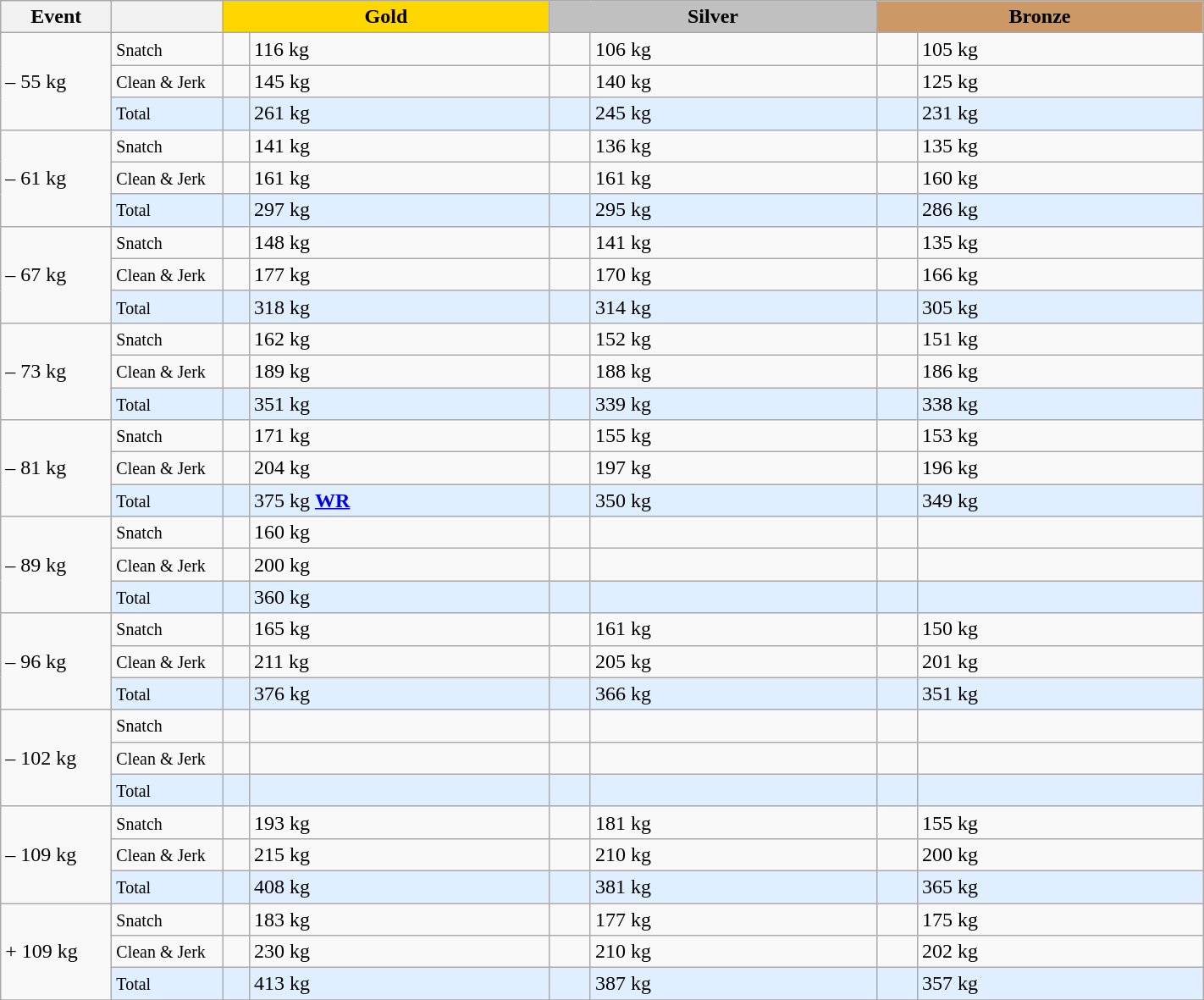<table class="wikitable">
<tr>
<th width=80>Event</th>
<th width=80></th>
<td bgcolor=gold align="center" colspan=2 width=250><strong>Gold</strong></td>
<td bgcolor=silver align="center" colspan=2 width=250><strong>Silver</strong></td>
<td bgcolor=#cc9966 colspan=2 align="center" width=250><strong>Bronze</strong></td>
</tr>
<tr>
<td rowspan=3>– 55 kg</td>
<td><small>Snatch</small></td>
<td></td>
<td>116 kg</td>
<td></td>
<td>106 kg</td>
<td></td>
<td>105 kg</td>
</tr>
<tr>
<td><small>Clean & Jerk</small></td>
<td></td>
<td>145 kg</td>
<td></td>
<td>140 kg</td>
<td></td>
<td>125 kg</td>
</tr>
<tr bgcolor=#dfefff>
<td><small>Total</small></td>
<td></td>
<td>261 kg</td>
<td></td>
<td>245 kg</td>
<td></td>
<td>231 kg</td>
</tr>
<tr>
<td rowspan=3>– 61 kg</td>
<td><small>Snatch</small></td>
<td></td>
<td>141 kg</td>
<td></td>
<td>136 kg</td>
<td></td>
<td>135 kg</td>
</tr>
<tr>
<td><small>Clean & Jerk</small></td>
<td></td>
<td>161 kg</td>
<td></td>
<td>161 kg</td>
<td></td>
<td>160 kg</td>
</tr>
<tr bgcolor=#dfefff>
<td><small>Total</small></td>
<td></td>
<td>297 kg</td>
<td></td>
<td>295 kg</td>
<td></td>
<td>286 kg</td>
</tr>
<tr>
<td rowspan=3>– 67 kg</td>
<td><small>Snatch</small></td>
<td></td>
<td>148 kg</td>
<td></td>
<td>141 kg</td>
<td></td>
<td>135 kg</td>
</tr>
<tr>
<td><small>Clean & Jerk</small></td>
<td></td>
<td>177 kg</td>
<td></td>
<td>170 kg</td>
<td></td>
<td>166 kg</td>
</tr>
<tr bgcolor=#dfefff>
<td><small>Total</small></td>
<td></td>
<td>318 kg</td>
<td></td>
<td>314 kg</td>
<td></td>
<td>305 kg</td>
</tr>
<tr>
<td rowspan=3>– 73 kg</td>
<td><small>Snatch</small></td>
<td></td>
<td>162 kg</td>
<td></td>
<td>152 kg</td>
<td></td>
<td>151 kg</td>
</tr>
<tr>
<td><small>Clean & Jerk</small></td>
<td></td>
<td>189 kg</td>
<td></td>
<td>188 kg</td>
<td></td>
<td>186 kg</td>
</tr>
<tr bgcolor=#dfefff>
<td><small>Total</small></td>
<td></td>
<td>351 kg</td>
<td></td>
<td>339 kg</td>
<td></td>
<td>338 kg</td>
</tr>
<tr>
<td rowspan=3>– 81 kg</td>
<td><small>Snatch</small></td>
<td></td>
<td>171 kg</td>
<td></td>
<td>155 kg</td>
<td></td>
<td>153 kg</td>
</tr>
<tr>
<td><small>Clean & Jerk</small></td>
<td></td>
<td>204 kg</td>
<td></td>
<td>197 kg</td>
<td></td>
<td>196 kg</td>
</tr>
<tr bgcolor=#dfefff>
<td><small>Total</small></td>
<td></td>
<td>375 kg <strong><a href='#'>WR</a></strong></td>
<td></td>
<td>350 kg</td>
<td></td>
<td>349 kg</td>
</tr>
<tr>
<td rowspan=3>– 89 kg</td>
<td><small>Snatch</small></td>
<td></td>
<td>160 kg</td>
<td></td>
<td></td>
<td></td>
<td></td>
</tr>
<tr>
<td><small>Clean & Jerk</small></td>
<td></td>
<td>200 kg</td>
<td></td>
<td></td>
<td></td>
<td></td>
</tr>
<tr bgcolor=#dfefff>
<td><small>Total</small></td>
<td></td>
<td>360 kg</td>
<td></td>
<td></td>
<td></td>
<td></td>
</tr>
<tr>
<td rowspan=3>– 96 kg</td>
<td><small>Snatch</small></td>
<td></td>
<td>165 kg</td>
<td></td>
<td>161 kg</td>
<td></td>
<td>150 kg</td>
</tr>
<tr>
<td><small>Clean & Jerk</small></td>
<td></td>
<td>211 kg</td>
<td></td>
<td>205 kg</td>
<td></td>
<td>201 kg</td>
</tr>
<tr bgcolor=#dfefff>
<td><small>Total</small></td>
<td></td>
<td>376 kg</td>
<td></td>
<td>366 kg</td>
<td></td>
<td>351 kg</td>
</tr>
<tr>
<td rowspan=3>– 102 kg</td>
<td><small>Snatch</small></td>
<td></td>
<td></td>
<td></td>
<td></td>
<td></td>
<td></td>
</tr>
<tr>
<td><small>Clean & Jerk</small></td>
<td></td>
<td></td>
<td></td>
<td></td>
<td></td>
<td></td>
</tr>
<tr bgcolor=#dfefff>
<td><small>Total</small></td>
<td></td>
<td></td>
<td></td>
<td></td>
<td></td>
<td></td>
</tr>
<tr>
<td rowspan=3>– 109 kg</td>
<td><small>Snatch</small></td>
<td></td>
<td>193 kg</td>
<td></td>
<td>181 kg</td>
<td></td>
<td>155 kg</td>
</tr>
<tr>
<td><small>Clean & Jerk</small></td>
<td></td>
<td>215 kg</td>
<td></td>
<td>210 kg</td>
<td></td>
<td>200 kg</td>
</tr>
<tr bgcolor=#dfefff>
<td><small>Total</small></td>
<td></td>
<td>408 kg</td>
<td></td>
<td>381 kg</td>
<td></td>
<td>365 kg</td>
</tr>
<tr>
<td rowspan=3>+ 109 kg</td>
<td><small>Snatch</small></td>
<td></td>
<td>183 kg</td>
<td></td>
<td>177 kg</td>
<td></td>
<td>175 kg</td>
</tr>
<tr>
<td><small>Clean & Jerk</small></td>
<td></td>
<td>230 kg</td>
<td></td>
<td>210 kg</td>
<td></td>
<td>202 kg</td>
</tr>
<tr bgcolor=#dfefff>
<td><small>Total</small></td>
<td></td>
<td>413 kg</td>
<td></td>
<td>387 kg</td>
<td></td>
<td>357 kg</td>
</tr>
<tr>
</tr>
</table>
